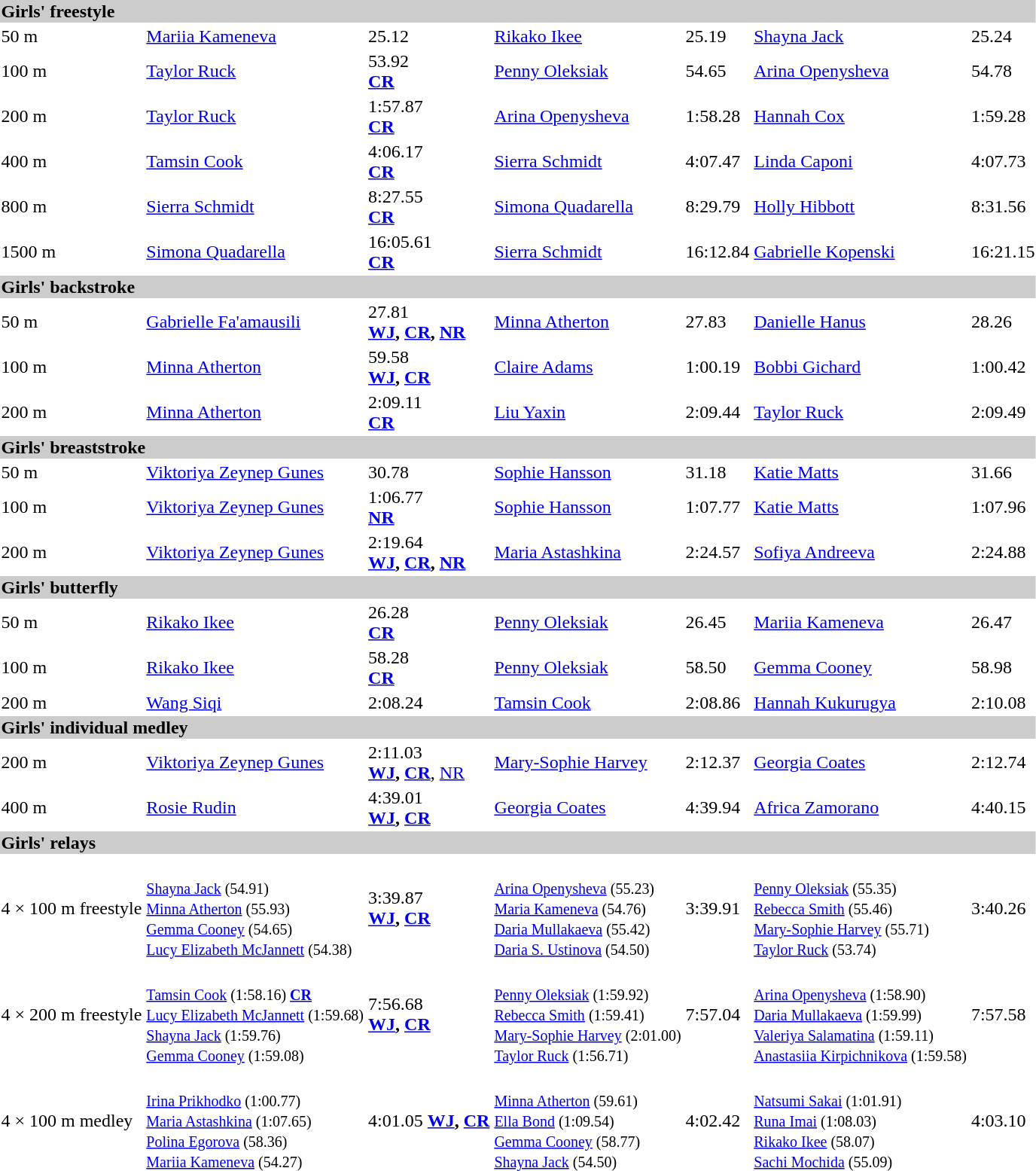<table>
<tr bgcolor="#cccccc">
<td colspan=7><strong>Girls' freestyle</strong></td>
</tr>
<tr>
<td>50 m</td>
<td><a href='#'>Mariia Kameneva</a> <br><small></small></td>
<td>25.12</td>
<td><a href='#'>Rikako Ikee</a> <br><small></small></td>
<td>25.19</td>
<td><a href='#'>Shayna Jack</a> <br><small></small></td>
<td>25.24</td>
</tr>
<tr>
<td>100 m</td>
<td><a href='#'>Taylor Ruck</a> <br><small></small></td>
<td>53.92<br><strong><a href='#'>CR</a></strong></td>
<td><a href='#'>Penny Oleksiak</a> <br><small></small></td>
<td>54.65</td>
<td><a href='#'>Arina Openysheva</a> <br><small></small></td>
<td>54.78</td>
</tr>
<tr>
<td>200 m</td>
<td><a href='#'>Taylor Ruck</a> <br><small></small></td>
<td>1:57.87<br><strong><a href='#'>CR</a></strong></td>
<td><a href='#'>Arina Openysheva</a> <br><small></small></td>
<td>1:58.28</td>
<td><a href='#'>Hannah Cox</a> <br><small></small></td>
<td>1:59.28</td>
</tr>
<tr>
<td>400 m</td>
<td><a href='#'>Tamsin Cook</a> <br><small></small></td>
<td>4:06.17<br><strong><a href='#'>CR</a></strong></td>
<td><a href='#'>Sierra Schmidt</a> <br><small></small></td>
<td>4:07.47</td>
<td><a href='#'>Linda Caponi</a> <br><small></small></td>
<td>4:07.73</td>
</tr>
<tr>
<td>800 m</td>
<td><a href='#'>Sierra Schmidt</a> <br><small></small></td>
<td>8:27.55<br><strong><a href='#'>CR</a></strong></td>
<td><a href='#'>Simona Quadarella</a> <br><small></small></td>
<td>8:29.79</td>
<td><a href='#'>Holly Hibbott</a> <br><small></small></td>
<td>8:31.56</td>
</tr>
<tr>
<td>1500 m</td>
<td><a href='#'>Simona Quadarella</a> <br><small></small></td>
<td>16:05.61<br><strong><a href='#'>CR</a></strong></td>
<td><a href='#'>Sierra Schmidt</a> <br><small></small></td>
<td>16:12.84</td>
<td><a href='#'>Gabrielle Kopenski</a> <br><small></small></td>
<td>16:21.15</td>
</tr>
<tr bgcolor="#cccccc">
<td colspan=7><strong>Girls' backstroke</strong></td>
</tr>
<tr>
<td>50 m</td>
<td><a href='#'>Gabrielle Fa'amausili</a> <br><small></small></td>
<td>27.81<br><strong><a href='#'>WJ</a>, <a href='#'>CR</a>, <a href='#'>NR</a></strong></td>
<td><a href='#'>Minna Atherton</a> <br><small></small></td>
<td>27.83</td>
<td><a href='#'>Danielle Hanus</a> <br><small></small></td>
<td>28.26</td>
</tr>
<tr>
<td>100 m</td>
<td><a href='#'>Minna Atherton</a> <br><small></small></td>
<td>59.58<br><strong><a href='#'>WJ</a>, <a href='#'>CR</a></strong></td>
<td><a href='#'>Claire Adams</a> <br><small></small></td>
<td>1:00.19</td>
<td><a href='#'>Bobbi Gichard</a> <br><small></small></td>
<td>1:00.42</td>
</tr>
<tr>
<td>200 m</td>
<td><a href='#'>Minna Atherton</a> <br><small></small></td>
<td>2:09.11<br><strong><a href='#'>CR</a></strong></td>
<td><a href='#'>Liu Yaxin</a> <br><small></small></td>
<td>2:09.44</td>
<td><a href='#'>Taylor Ruck</a> <br><small></small></td>
<td>2:09.49</td>
</tr>
<tr bgcolor="#cccccc">
<td colspan=7><strong>Girls' breaststroke</strong></td>
</tr>
<tr>
<td>50 m</td>
<td><a href='#'>Viktoriya Zeynep Gunes</a> <br><small></small></td>
<td>30.78</td>
<td><a href='#'>Sophie Hansson</a> <br><small></small></td>
<td>31.18</td>
<td><a href='#'>Katie Matts</a> <br><small></small></td>
<td>31.66</td>
</tr>
<tr>
<td>100 m</td>
<td><a href='#'>Viktoriya Zeynep Gunes</a> <br><small></small></td>
<td>1:06.77<br><strong><a href='#'>NR</a></strong></td>
<td><a href='#'>Sophie Hansson</a> <br><small></small></td>
<td>1:07.77</td>
<td><a href='#'>Katie Matts</a> <br><small></small></td>
<td>1:07.96</td>
</tr>
<tr>
<td>200 m</td>
<td><a href='#'>Viktoriya Zeynep Gunes</a> <br><small></small></td>
<td>2:19.64<br><strong><a href='#'>WJ</a>, <a href='#'>CR</a>, <a href='#'>NR</a></strong></td>
<td><a href='#'>Maria Astashkina</a> <br><small></small></td>
<td>2:24.57</td>
<td><a href='#'>Sofiya Andreeva</a> <br><small></small></td>
<td>2:24.88</td>
</tr>
<tr bgcolor="#cccccc">
<td colspan=7><strong>Girls' butterfly</strong></td>
</tr>
<tr>
<td>50 m</td>
<td><a href='#'>Rikako Ikee</a> <br><small></small></td>
<td>26.28 <br><strong><a href='#'>CR</a></strong></td>
<td><a href='#'>Penny Oleksiak</a> <br><small></small></td>
<td>26.45</td>
<td><a href='#'>Mariia Kameneva</a> <br><small></small></td>
<td>26.47</td>
</tr>
<tr>
<td>100 m</td>
<td><a href='#'>Rikako Ikee</a> <br><small></small></td>
<td>58.28 <br><strong><a href='#'>CR</a></strong></td>
<td><a href='#'>Penny Oleksiak</a> <br><small></small></td>
<td>58.50</td>
<td><a href='#'>Gemma Cooney</a> <br><small></small></td>
<td>58.98</td>
</tr>
<tr>
<td>200 m</td>
<td><a href='#'>Wang Siqi</a> <br><small></small></td>
<td>2:08.24</td>
<td><a href='#'>Tamsin Cook</a> <br><small></small></td>
<td>2:08.86</td>
<td><a href='#'>Hannah Kukurugya</a> <br><small></small></td>
<td>2:10.08</td>
</tr>
<tr bgcolor="#cccccc">
<td colspan=7><strong>Girls' individual medley</strong></td>
</tr>
<tr>
<td>200 m</td>
<td><a href='#'>Viktoriya Zeynep Gunes</a> <br><small></small></td>
<td>2:11.03<br><strong><a href='#'>WJ</a>, <a href='#'>CR</a></strong>, <a href='#'>NR</a></td>
<td><a href='#'>Mary-Sophie Harvey</a> <br><small></small></td>
<td>2:12.37</td>
<td><a href='#'>Georgia Coates</a> <br><small></small></td>
<td>2:12.74</td>
</tr>
<tr>
<td>400 m</td>
<td><a href='#'>Rosie Rudin</a> <br><small></small></td>
<td>4:39.01<br><strong><a href='#'>WJ</a>, <a href='#'>CR</a></strong></td>
<td><a href='#'>Georgia Coates</a> <br><small></small></td>
<td>4:39.94</td>
<td><a href='#'>Africa Zamorano</a> <br><small></small></td>
<td>4:40.15</td>
</tr>
<tr bgcolor="#cccccc">
<td colspan=7><strong>Girls' relays</strong></td>
</tr>
<tr>
<td>4 × 100 m freestyle</td>
<td><br><small><a href='#'>Shayna Jack</a> (54.91) <br><a href='#'>Minna Atherton</a> (55.93)<br><a href='#'>Gemma Cooney</a> (54.65)<br><a href='#'>Lucy Elizabeth McJannett</a> (54.38)</small></td>
<td>3:39.87 <br> <strong><a href='#'>WJ</a>, <a href='#'>CR</a></strong></td>
<td><br><small><a href='#'>Arina Openysheva</a> (55.23)<br><a href='#'>Maria Kameneva</a> (54.76)<br><a href='#'>Daria Mullakaeva</a> (55.42)<br><a href='#'>Daria S. Ustinova</a> (54.50)</small></td>
<td>3:39.91</td>
<td><br><small><a href='#'>Penny Oleksiak</a> (55.35)<br><a href='#'>Rebecca Smith</a> (55.46)<br><a href='#'>Mary-Sophie Harvey</a> (55.71)<br><a href='#'>Taylor Ruck</a> (53.74)</small></td>
<td>3:40.26</td>
</tr>
<tr>
<td>4 × 200 m freestyle</td>
<td><br><small><a href='#'>Tamsin Cook</a> (1:58.16) <strong><a href='#'>CR</a></strong><br><a href='#'>Lucy Elizabeth McJannett</a> (1:59.68)<br><a href='#'>Shayna Jack</a> (1:59.76)<br><a href='#'>Gemma Cooney</a> (1:59.08)</small></td>
<td>7:56.68 <br> <strong><a href='#'>WJ</a>, <a href='#'>CR</a></strong></td>
<td><br><small><a href='#'>Penny Oleksiak</a> (1:59.92)<br><a href='#'>Rebecca Smith</a> (1:59.41)<br><a href='#'>Mary-Sophie Harvey</a> (2:01.00)<br><a href='#'>Taylor Ruck</a> (1:56.71)</small></td>
<td>7:57.04</td>
<td><br><small><a href='#'>Arina Openysheva</a> (1:58.90)<br><a href='#'>Daria Mullakaeva</a> (1:59.99)<br><a href='#'>Valeriya Salamatina</a> (1:59.11)<br><a href='#'>Anastasiia Kirpichnikova</a> (1:59.58)</small></td>
<td>7:57.58</td>
</tr>
<tr>
<td>4 × 100 m medley</td>
<td><br><small><a href='#'>Irina Prikhodko</a> (1:00.77)<br><a href='#'>Maria Astashkina</a> (1:07.65)<br><a href='#'>Polina Egorova</a> (58.36)<br><a href='#'>Mariia Kameneva</a> (54.27)</small></td>
<td>4:01.05 <strong><a href='#'>WJ</a>, <a href='#'>CR</a></strong></td>
<td><br><small><a href='#'>Minna Atherton</a> (59.61)  <br><a href='#'>Ella Bond</a> (1:09.54)<br><a href='#'>Gemma Cooney</a> (58.77)<br><a href='#'>Shayna Jack</a> (54.50)</small></td>
<td>4:02.42</td>
<td><br><small><a href='#'>Natsumi Sakai</a> (1:01.91)  <br><a href='#'>Runa Imai</a> (1:08.03)<br><a href='#'>Rikako Ikee</a> (58.07)<br><a href='#'>Sachi Mochida</a> (55.09)</small></td>
<td>4:03.10</td>
</tr>
</table>
